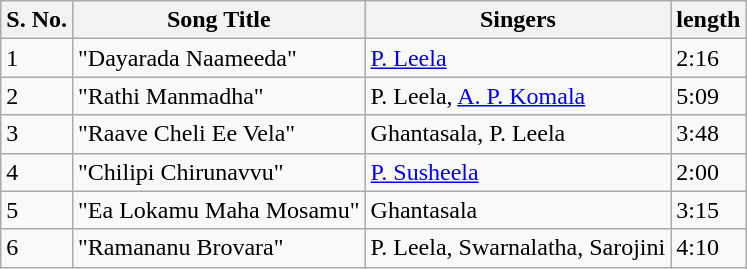<table class="wikitable">
<tr>
<th>S. No.</th>
<th>Song Title</th>
<th>Singers</th>
<th>length</th>
</tr>
<tr>
<td>1</td>
<td>"Dayarada Naameeda"</td>
<td><a href='#'>P. Leela</a></td>
<td>2:16</td>
</tr>
<tr>
<td>2</td>
<td>"Rathi Manmadha"</td>
<td>P. Leela, <a href='#'>A. P. Komala</a></td>
<td>5:09</td>
</tr>
<tr>
<td>3</td>
<td>"Raave Cheli Ee Vela"</td>
<td>Ghantasala, P. Leela</td>
<td>3:48</td>
</tr>
<tr>
<td>4</td>
<td>"Chilipi Chirunavvu"</td>
<td><a href='#'>P. Susheela</a></td>
<td>2:00</td>
</tr>
<tr>
<td>5</td>
<td>"Ea Lokamu Maha Mosamu"</td>
<td>Ghantasala</td>
<td>3:15</td>
</tr>
<tr>
<td>6</td>
<td>"Ramananu Brovara"</td>
<td>P. Leela, Swarnalatha, Sarojini</td>
<td>4:10</td>
</tr>
</table>
